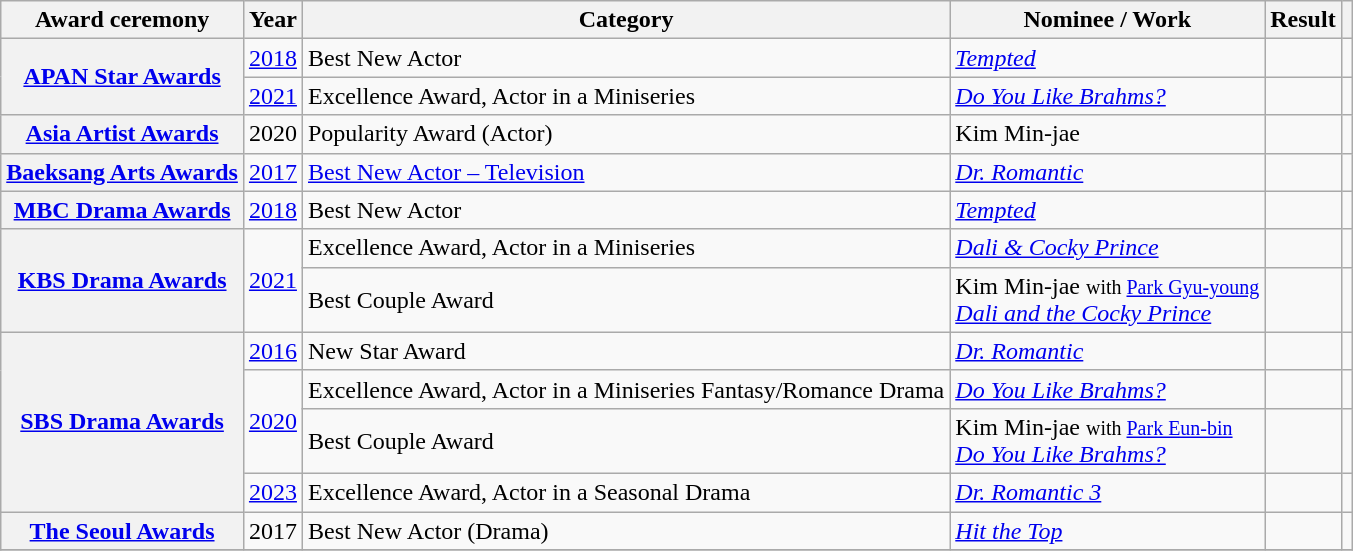<table class="wikitable plainrowheaders sortable">
<tr>
<th scope="col">Award ceremony</th>
<th scope="col">Year</th>
<th scope="col">Category</th>
<th scope="col">Nominee / Work</th>
<th scope="col">Result</th>
<th scope="col" class="unsortable"></th>
</tr>
<tr>
<th scope="row"  rowspan="2"><a href='#'>APAN Star Awards</a></th>
<td style="text-align:center" rowspan="1"><a href='#'>2018</a></td>
<td>Best New Actor</td>
<td rowspan="1"><em><a href='#'>Tempted</a></em></td>
<td></td>
<td style="text-align:center"></td>
</tr>
<tr>
<td style="text-align:center"><a href='#'>2021</a></td>
<td>Excellence Award, Actor in a Miniseries</td>
<td><em><a href='#'>Do You Like Brahms?</a></em></td>
<td></td>
<td style="text-align:center"></td>
</tr>
<tr>
<th scope="row"  rowspan="1"><a href='#'>Asia Artist Awards</a></th>
<td style="text-align:center" rowspan="1">2020</td>
<td>Popularity Award (Actor)</td>
<td>Kim Min-jae</td>
<td></td>
<td style="text-align:center"></td>
</tr>
<tr>
<th scope="row"  rowspan="1"><a href='#'>Baeksang Arts Awards</a></th>
<td style="text-align:center" rowspan="1"><a href='#'>2017</a></td>
<td><a href='#'>Best New Actor – Television</a></td>
<td rowspan="1"><em><a href='#'>Dr. Romantic</a></em></td>
<td></td>
<td style="text-align:center"></td>
</tr>
<tr>
<th scope="row"  rowspan="1"><a href='#'>MBC Drama Awards</a></th>
<td style="text-align:center" rowspan="1"><a href='#'>2018</a></td>
<td>Best New Actor</td>
<td><em><a href='#'>Tempted</a></em></td>
<td></td>
<td style="text-align:center" rowspan="1"></td>
</tr>
<tr>
<th scope="row"  rowspan="2"><a href='#'>KBS Drama Awards</a></th>
<td style="text-align:center" rowspan="2"><a href='#'>2021</a></td>
<td>Excellence Award, Actor in a Miniseries</td>
<td><em><a href='#'>Dali & Cocky Prince</a></em></td>
<td></td>
<td style="text-align:center"></td>
</tr>
<tr>
<td>Best Couple Award</td>
<td>Kim Min-jae <small>with <a href='#'>Park Gyu-young</a></small><br><em><a href='#'>Dali and the Cocky Prince</a></em></td>
<td></td>
<td style="text-align:center"></td>
</tr>
<tr>
<th scope="row"  rowspan="4"><a href='#'>SBS Drama Awards</a></th>
<td style="text-align:center" rowspan="1"><a href='#'>2016</a></td>
<td>New Star Award</td>
<td rowspan="1"><em><a href='#'>Dr. Romantic</a></em></td>
<td></td>
<td style="text-align:center" rowspan="1"></td>
</tr>
<tr>
<td style="text-align:center" rowspan="2"><a href='#'>2020</a></td>
<td>Excellence Award, Actor in a Miniseries Fantasy/Romance Drama</td>
<td rowspan="1"><em><a href='#'>Do You Like Brahms?</a></em></td>
<td></td>
<td style="text-align:center"></td>
</tr>
<tr>
<td>Best Couple Award</td>
<td>Kim Min-jae <small>with <a href='#'>Park Eun-bin</a></small> <br> <em><a href='#'>Do You Like Brahms?</a></em></td>
<td></td>
<td style="text-align:center"></td>
</tr>
<tr>
<td style="text-align:center" rowspan="1"><a href='#'>2023</a></td>
<td>Excellence Award, Actor in a Seasonal Drama</td>
<td><em><a href='#'>Dr. Romantic 3</a></em></td>
<td></td>
<td style="text-align:center"></td>
</tr>
<tr>
<th scope="row"><a href='#'>The Seoul Awards</a></th>
<td style="text-align:center">2017</td>
<td>Best New Actor (Drama)</td>
<td><em><a href='#'>Hit the Top</a></em></td>
<td></td>
<td style="text-align:center"></td>
</tr>
<tr>
</tr>
</table>
